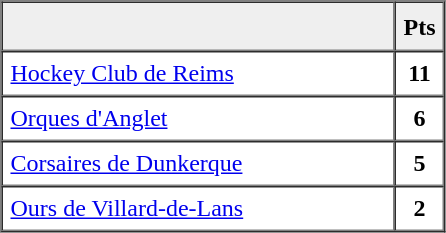<table border=1 cellpadding=5 cellspacing=0>
<tr>
<th bgcolor="#efefef" width="250">　</th>
<th bgcolor="#efefef" width="20">Pts</th>
</tr>
<tr align=center>
<td align=left><a href='#'>Hockey Club de Reims</a></td>
<td><strong>11</strong></td>
</tr>
<tr align=center>
<td align=left><a href='#'>Orques d'Anglet</a></td>
<td><strong>6</strong></td>
</tr>
<tr align=center>
<td align=left><a href='#'>Corsaires de Dunkerque</a></td>
<td><strong>5</strong></td>
</tr>
<tr align=center>
<td align=left><a href='#'>Ours de Villard-de-Lans</a></td>
<td><strong>2</strong></td>
</tr>
</table>
